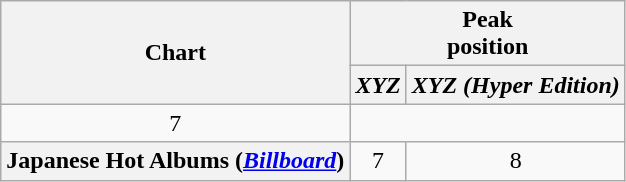<table class="wikitable sortable plainrowheaders" style="text-align:center">
<tr>
<th scope="col" rowspan="2">Chart</th>
<th scope="col" colspan="2">Peak<br>position</th>
</tr>
<tr>
<th><em>XYZ</em></th>
<th><em>XYZ (Hyper Edition)</em></th>
</tr>
<tr>
<td>7</td>
</tr>
<tr>
<th scope="row">Japanese Hot Albums (<em><a href='#'>Billboard</a></em>)</th>
<td>7</td>
<td>8</td>
</tr>
</table>
